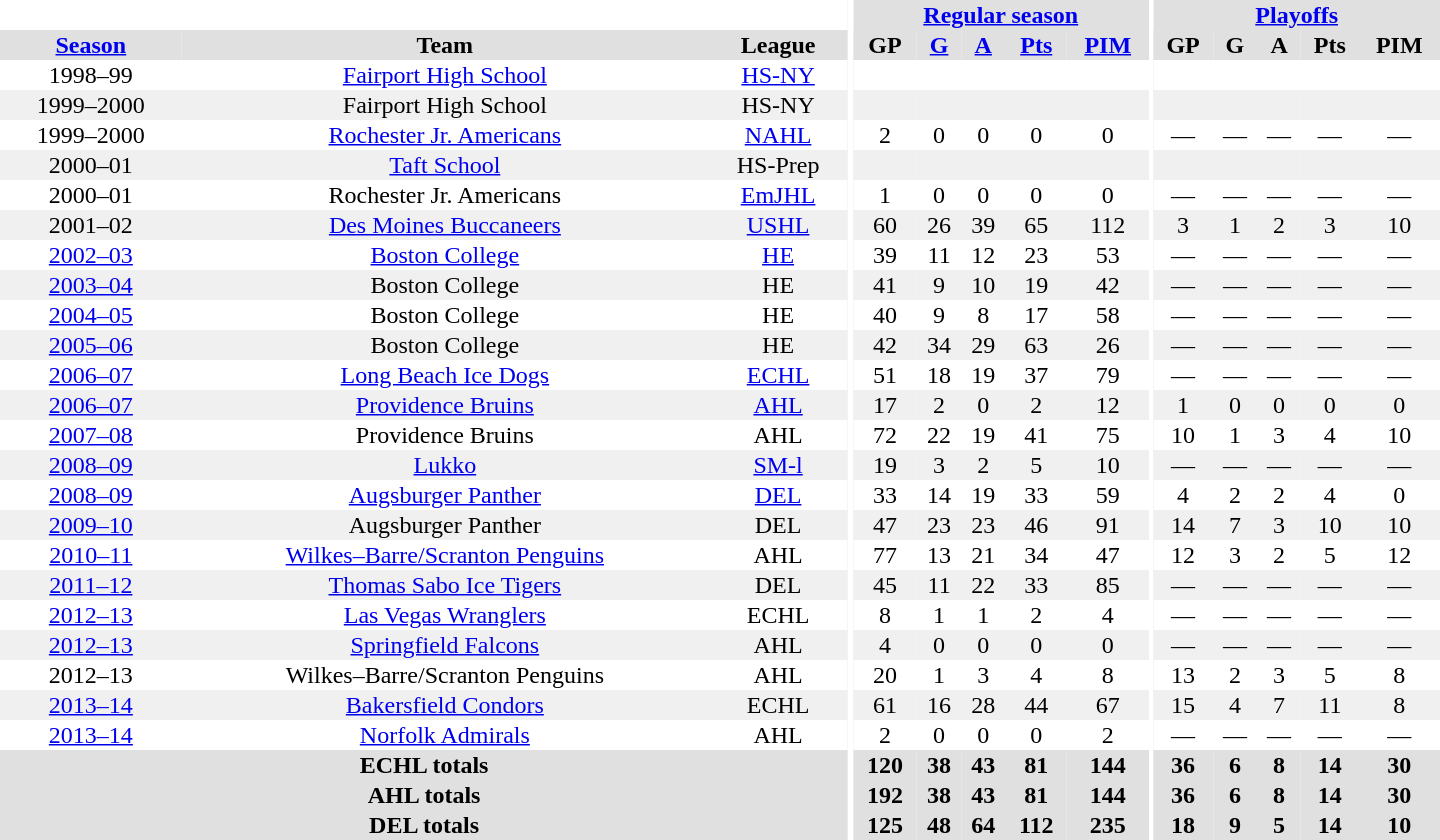<table border="0" cellpadding="1" cellspacing="0" style="text-align:center; width:60em">
<tr bgcolor="#e0e0e0">
<th colspan="3" bgcolor="#ffffff"></th>
<th rowspan="99" bgcolor="#ffffff"></th>
<th colspan="5"><a href='#'>Regular season</a></th>
<th rowspan="99" bgcolor="#ffffff"></th>
<th colspan="5"><a href='#'>Playoffs</a></th>
</tr>
<tr bgcolor="#e0e0e0">
<th><a href='#'>Season</a></th>
<th>Team</th>
<th>League</th>
<th>GP</th>
<th><a href='#'>G</a></th>
<th><a href='#'>A</a></th>
<th><a href='#'>Pts</a></th>
<th><a href='#'>PIM</a></th>
<th>GP</th>
<th>G</th>
<th>A</th>
<th>Pts</th>
<th>PIM</th>
</tr>
<tr>
<td>1998–99</td>
<td><a href='#'>Fairport High School</a></td>
<td><a href='#'>HS-NY</a></td>
<td></td>
<td></td>
<td></td>
<td></td>
<td></td>
<td></td>
<td></td>
<td></td>
<td></td>
<td></td>
</tr>
<tr bgcolor="#f0f0f0">
<td>1999–2000</td>
<td>Fairport High School</td>
<td>HS-NY</td>
<td></td>
<td></td>
<td></td>
<td></td>
<td></td>
<td></td>
<td></td>
<td></td>
<td></td>
<td></td>
</tr>
<tr>
<td>1999–2000</td>
<td><a href='#'>Rochester Jr. Americans</a></td>
<td><a href='#'>NAHL</a></td>
<td>2</td>
<td>0</td>
<td>0</td>
<td>0</td>
<td>0</td>
<td>—</td>
<td>—</td>
<td>—</td>
<td>—</td>
<td>—</td>
</tr>
<tr bgcolor="#f0f0f0">
<td>2000–01</td>
<td><a href='#'>Taft School</a></td>
<td>HS-Prep</td>
<td></td>
<td></td>
<td></td>
<td></td>
<td></td>
<td></td>
<td></td>
<td></td>
<td></td>
<td></td>
</tr>
<tr>
<td>2000–01</td>
<td>Rochester Jr. Americans</td>
<td><a href='#'>EmJHL</a></td>
<td>1</td>
<td>0</td>
<td>0</td>
<td>0</td>
<td>0</td>
<td>—</td>
<td>—</td>
<td>—</td>
<td>—</td>
<td>—</td>
</tr>
<tr bgcolor="#f0f0f0">
<td>2001–02</td>
<td><a href='#'>Des Moines Buccaneers</a></td>
<td><a href='#'>USHL</a></td>
<td>60</td>
<td>26</td>
<td>39</td>
<td>65</td>
<td>112</td>
<td>3</td>
<td>1</td>
<td>2</td>
<td>3</td>
<td>10</td>
</tr>
<tr>
<td><a href='#'>2002–03</a></td>
<td><a href='#'>Boston College</a></td>
<td><a href='#'>HE</a></td>
<td>39</td>
<td>11</td>
<td>12</td>
<td>23</td>
<td>53</td>
<td>—</td>
<td>—</td>
<td>—</td>
<td>—</td>
<td>—</td>
</tr>
<tr bgcolor="#f0f0f0">
<td><a href='#'>2003–04</a></td>
<td>Boston College</td>
<td>HE</td>
<td>41</td>
<td>9</td>
<td>10</td>
<td>19</td>
<td>42</td>
<td>—</td>
<td>—</td>
<td>—</td>
<td>—</td>
<td>—</td>
</tr>
<tr>
<td><a href='#'>2004–05</a></td>
<td>Boston College</td>
<td>HE</td>
<td>40</td>
<td>9</td>
<td>8</td>
<td>17</td>
<td>58</td>
<td>—</td>
<td>—</td>
<td>—</td>
<td>—</td>
<td>—</td>
</tr>
<tr bgcolor="#f0f0f0">
<td><a href='#'>2005–06</a></td>
<td>Boston College</td>
<td>HE</td>
<td>42</td>
<td>34</td>
<td>29</td>
<td>63</td>
<td>26</td>
<td>—</td>
<td>—</td>
<td>—</td>
<td>—</td>
<td>—</td>
</tr>
<tr>
<td><a href='#'>2006–07</a></td>
<td><a href='#'>Long Beach Ice Dogs</a></td>
<td><a href='#'>ECHL</a></td>
<td>51</td>
<td>18</td>
<td>19</td>
<td>37</td>
<td>79</td>
<td>—</td>
<td>—</td>
<td>—</td>
<td>—</td>
<td>—</td>
</tr>
<tr bgcolor="#f0f0f0">
<td><a href='#'>2006–07</a></td>
<td><a href='#'>Providence Bruins</a></td>
<td><a href='#'>AHL</a></td>
<td>17</td>
<td>2</td>
<td>0</td>
<td>2</td>
<td>12</td>
<td>1</td>
<td>0</td>
<td>0</td>
<td>0</td>
<td>0</td>
</tr>
<tr>
<td><a href='#'>2007–08</a></td>
<td>Providence Bruins</td>
<td>AHL</td>
<td>72</td>
<td>22</td>
<td>19</td>
<td>41</td>
<td>75</td>
<td>10</td>
<td>1</td>
<td>3</td>
<td>4</td>
<td>10</td>
</tr>
<tr bgcolor="#f0f0f0">
<td><a href='#'>2008–09</a></td>
<td><a href='#'>Lukko</a></td>
<td><a href='#'>SM-l</a></td>
<td>19</td>
<td>3</td>
<td>2</td>
<td>5</td>
<td>10</td>
<td>—</td>
<td>—</td>
<td>—</td>
<td>—</td>
<td>—</td>
</tr>
<tr>
<td><a href='#'>2008–09</a></td>
<td><a href='#'>Augsburger Panther</a></td>
<td><a href='#'>DEL</a></td>
<td>33</td>
<td>14</td>
<td>19</td>
<td>33</td>
<td>59</td>
<td>4</td>
<td>2</td>
<td>2</td>
<td>4</td>
<td>0</td>
</tr>
<tr bgcolor="#f0f0f0">
<td><a href='#'>2009–10</a></td>
<td>Augsburger Panther</td>
<td>DEL</td>
<td>47</td>
<td>23</td>
<td>23</td>
<td>46</td>
<td>91</td>
<td>14</td>
<td>7</td>
<td>3</td>
<td>10</td>
<td>10</td>
</tr>
<tr>
<td><a href='#'>2010–11</a></td>
<td><a href='#'>Wilkes–Barre/Scranton Penguins</a></td>
<td>AHL</td>
<td>77</td>
<td>13</td>
<td>21</td>
<td>34</td>
<td>47</td>
<td>12</td>
<td>3</td>
<td>2</td>
<td>5</td>
<td>12</td>
</tr>
<tr bgcolor="#f0f0f0">
<td><a href='#'>2011–12</a></td>
<td><a href='#'>Thomas Sabo Ice Tigers</a></td>
<td>DEL</td>
<td>45</td>
<td>11</td>
<td>22</td>
<td>33</td>
<td>85</td>
<td>—</td>
<td>—</td>
<td>—</td>
<td>—</td>
<td>—</td>
</tr>
<tr>
<td><a href='#'>2012–13</a></td>
<td><a href='#'>Las Vegas Wranglers</a></td>
<td>ECHL</td>
<td>8</td>
<td>1</td>
<td>1</td>
<td>2</td>
<td>4</td>
<td>—</td>
<td>—</td>
<td>—</td>
<td>—</td>
<td>—</td>
</tr>
<tr bgcolor="#f0f0f0">
<td><a href='#'>2012–13</a></td>
<td><a href='#'>Springfield Falcons</a></td>
<td>AHL</td>
<td>4</td>
<td>0</td>
<td>0</td>
<td>0</td>
<td>0</td>
<td>—</td>
<td>—</td>
<td>—</td>
<td>—</td>
<td>—</td>
</tr>
<tr>
<td>2012–13</td>
<td>Wilkes–Barre/Scranton Penguins</td>
<td>AHL</td>
<td>20</td>
<td>1</td>
<td>3</td>
<td>4</td>
<td>8</td>
<td>13</td>
<td>2</td>
<td>3</td>
<td>5</td>
<td>8</td>
</tr>
<tr bgcolor="#f0f0f0">
<td><a href='#'>2013–14</a></td>
<td><a href='#'>Bakersfield Condors</a></td>
<td>ECHL</td>
<td>61</td>
<td>16</td>
<td>28</td>
<td>44</td>
<td>67</td>
<td>15</td>
<td>4</td>
<td>7</td>
<td>11</td>
<td>8</td>
</tr>
<tr>
<td><a href='#'>2013–14</a></td>
<td><a href='#'>Norfolk Admirals</a></td>
<td>AHL</td>
<td>2</td>
<td>0</td>
<td>0</td>
<td>0</td>
<td>2</td>
<td>—</td>
<td>—</td>
<td>—</td>
<td>—</td>
<td>—</td>
</tr>
<tr bgcolor="#e0e0e0">
<th colspan="3">ECHL totals</th>
<th>120</th>
<th>38</th>
<th>43</th>
<th>81</th>
<th>144</th>
<th>36</th>
<th>6</th>
<th>8</th>
<th>14</th>
<th>30</th>
</tr>
<tr bgcolor="#e0e0e0">
<th colspan="3">AHL totals</th>
<th>192</th>
<th>38</th>
<th>43</th>
<th>81</th>
<th>144</th>
<th>36</th>
<th>6</th>
<th>8</th>
<th>14</th>
<th>30</th>
</tr>
<tr bgcolor="#e0e0e0">
<th colspan="3">DEL totals</th>
<th>125</th>
<th>48</th>
<th>64</th>
<th>112</th>
<th>235</th>
<th>18</th>
<th>9</th>
<th>5</th>
<th>14</th>
<th>10</th>
</tr>
</table>
